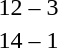<table style="text-align:center">
<tr>
<th width=200></th>
<th width=100></th>
<th width=200></th>
</tr>
<tr>
<td align=right><strong></strong></td>
<td>12 – 3</td>
<td align=left></td>
</tr>
<tr>
<td align=right><strong></strong></td>
<td>14 – 1</td>
<td align=left></td>
</tr>
</table>
